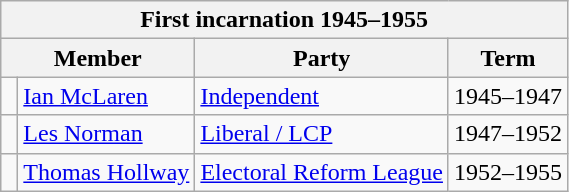<table class="wikitable">
<tr>
<th colspan=4>First incarnation 1945–1955</th>
</tr>
<tr>
<th colspan="2">Member</th>
<th>Party</th>
<th>Term</th>
</tr>
<tr>
<td> </td>
<td><a href='#'>Ian McLaren</a></td>
<td><a href='#'>Independent</a></td>
<td>1945–1947</td>
</tr>
<tr>
<td> </td>
<td><a href='#'>Les Norman</a></td>
<td><a href='#'>Liberal / LCP</a></td>
<td>1947–1952</td>
</tr>
<tr>
<td> </td>
<td><a href='#'>Thomas Hollway</a></td>
<td><a href='#'>Electoral Reform League</a></td>
<td>1952–1955</td>
</tr>
</table>
